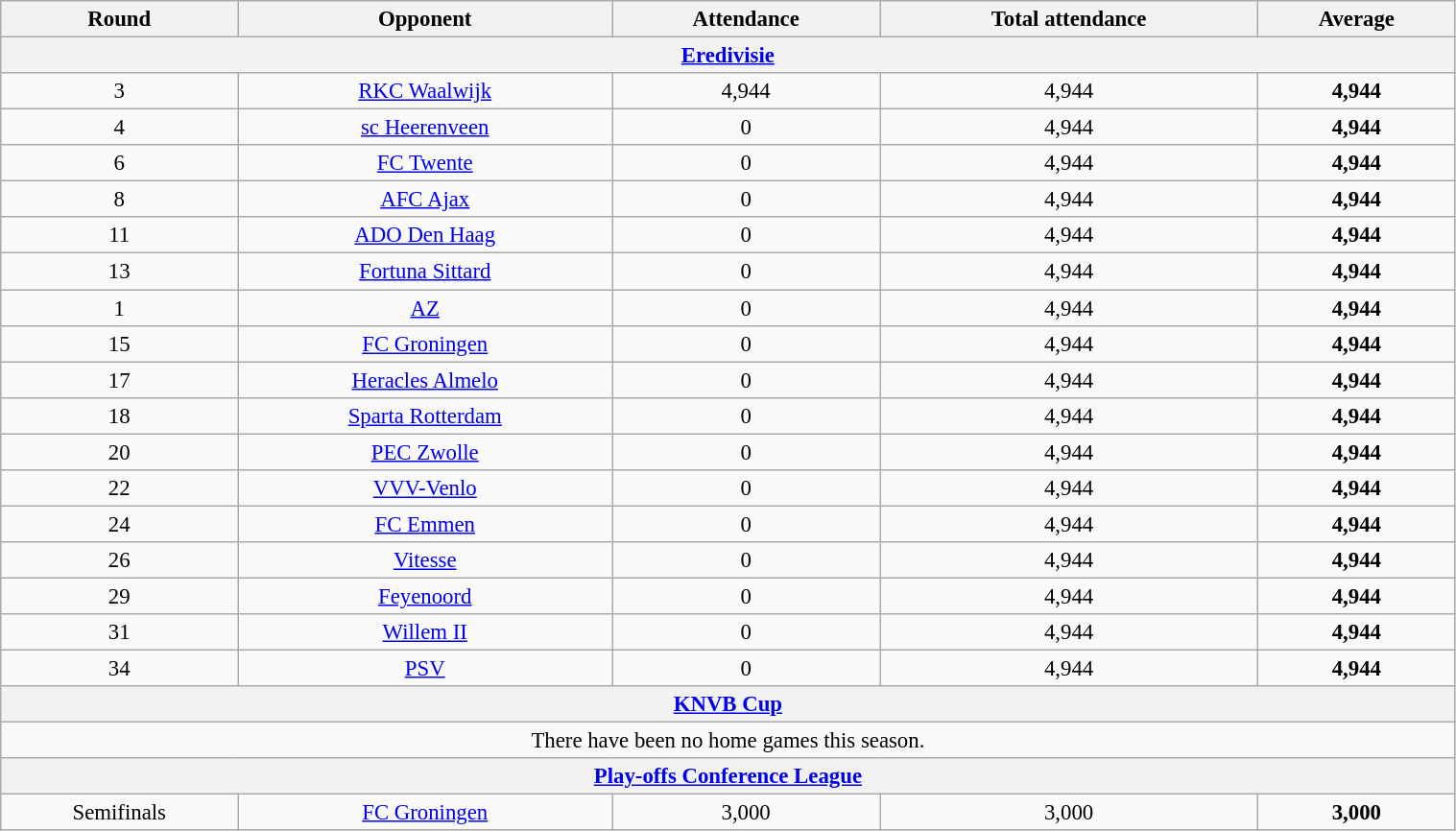<table class="wikitable" style="text-align: center; font-size: 95%; width: 80%;">
<tr>
<th colspan="1" align="center">Round</th>
<th colspan="1" align="center">Opponent</th>
<th colspan="1" align="center">Attendance</th>
<th colspan="1" align="center">Total attendance</th>
<th colspan="1" align="center">Average</th>
</tr>
<tr>
<th colspan="5" align="center"><a href='#'><strong>Eredivisie</strong></a></th>
</tr>
<tr>
<td align="center">3</td>
<td align="center"><a href='#'>RKC Waalwijk</a></td>
<td align="center">4,944</td>
<td align="center">4,944</td>
<td align="center"><strong>4,944</strong></td>
</tr>
<tr>
<td align="center">4</td>
<td align="center"><a href='#'>sc Heerenveen</a></td>
<td align="center">0</td>
<td align="center">4,944</td>
<td align="center"><strong>4,944</strong></td>
</tr>
<tr>
<td align="center">6</td>
<td align="center"><a href='#'>FC Twente</a></td>
<td align="center">0</td>
<td align="center">4,944</td>
<td align="center"><strong>4,944</strong></td>
</tr>
<tr>
<td align="center">8</td>
<td align="center"><a href='#'>AFC Ajax</a></td>
<td align="center">0</td>
<td align="center">4,944</td>
<td align="center"><strong>4,944</strong></td>
</tr>
<tr>
<td align="center">11</td>
<td align="center"><a href='#'>ADO Den Haag</a></td>
<td align="center">0</td>
<td align="center">4,944</td>
<td align="center"><strong>4,944</strong></td>
</tr>
<tr>
<td align="center">13</td>
<td align="center"><a href='#'>Fortuna Sittard</a></td>
<td align="center">0</td>
<td align="center">4,944</td>
<td align="center"><strong>4,944</strong></td>
</tr>
<tr>
<td align="center">1</td>
<td align="center"><a href='#'>AZ</a></td>
<td align="center">0</td>
<td align="center">4,944</td>
<td align="center"><strong>4,944</strong></td>
</tr>
<tr>
<td align="center">15</td>
<td align="center"><a href='#'>FC Groningen</a></td>
<td align="center">0</td>
<td align="center">4,944</td>
<td align="center"><strong>4,944</strong></td>
</tr>
<tr>
<td align="center">17</td>
<td align="center"><a href='#'>Heracles Almelo</a></td>
<td align="center">0</td>
<td align="center">4,944</td>
<td align="center"><strong>4,944</strong></td>
</tr>
<tr>
<td align="center">18</td>
<td align="center"><a href='#'>Sparta Rotterdam</a></td>
<td align="center">0</td>
<td align="center">4,944</td>
<td align="center"><strong>4,944</strong></td>
</tr>
<tr>
<td align="center">20</td>
<td align="center"><a href='#'>PEC Zwolle</a></td>
<td align="center">0</td>
<td align="center">4,944</td>
<td align="center"><strong>4,944</strong></td>
</tr>
<tr>
<td align="center">22</td>
<td align="center"><a href='#'>VVV-Venlo</a></td>
<td align="center">0</td>
<td align="center">4,944</td>
<td align="center"><strong>4,944</strong></td>
</tr>
<tr>
<td align="center">24</td>
<td align="center"><a href='#'>FC Emmen</a></td>
<td align="center">0</td>
<td align="center">4,944</td>
<td align="center"><strong>4,944</strong></td>
</tr>
<tr>
<td align="center">26</td>
<td align="center"><a href='#'>Vitesse</a></td>
<td align="center">0</td>
<td align="center">4,944</td>
<td align="center"><strong>4,944</strong></td>
</tr>
<tr>
<td align="center">29</td>
<td align="center"><a href='#'>Feyenoord</a></td>
<td align="center">0</td>
<td align="center">4,944</td>
<td align="center"><strong>4,944</strong></td>
</tr>
<tr>
<td align="center">31</td>
<td align="center"><a href='#'>Willem II</a></td>
<td align="center">0</td>
<td align="center">4,944</td>
<td align="center"><strong>4,944</strong></td>
</tr>
<tr>
<td align="center">34</td>
<td align="center"><a href='#'>PSV</a></td>
<td align="center">0</td>
<td align="center">4,944</td>
<td align="center"><strong>4,944</strong></td>
</tr>
<tr>
<th colspan="5"><a href='#'><strong>KNVB Cup</strong></a></th>
</tr>
<tr>
<td colspan="5">There have been no home games this season.</td>
</tr>
<tr>
<th colspan="5"><a href='#'><strong>Play-offs Conference League</strong></a></th>
</tr>
<tr>
<td align="center">Semifinals</td>
<td align="center"><a href='#'>FC Groningen</a></td>
<td align="center">3,000</td>
<td align="center">3,000</td>
<td align="center"><strong>3,000</strong></td>
</tr>
</table>
